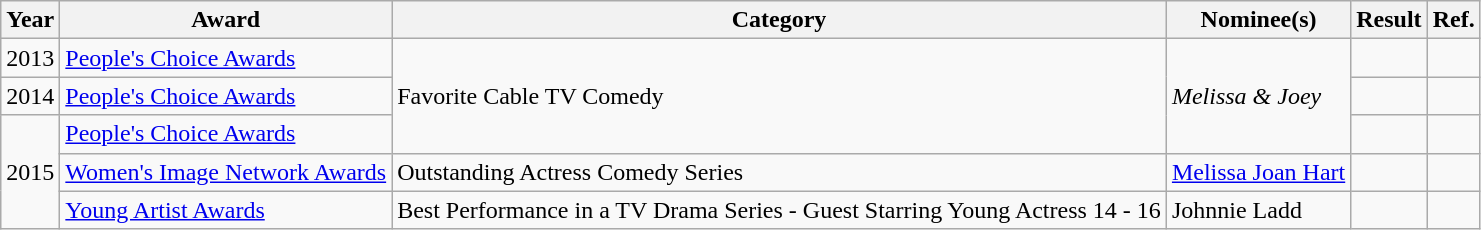<table class="wikitable plainrowheaders">
<tr>
<th scope="col">Year</th>
<th scope="col">Award</th>
<th>Category</th>
<th scope="col">Nominee(s)</th>
<th scope="col">Result</th>
<th>Ref.</th>
</tr>
<tr>
<td scope="row">2013</td>
<td><a href='#'>People's Choice Awards</a></td>
<td rowspan="3">Favorite Cable TV Comedy</td>
<td rowspan="3"><em>Melissa & Joey</em></td>
<td></td>
<td style="text-align:center;"></td>
</tr>
<tr>
<td scope="row">2014</td>
<td><a href='#'>People's Choice Awards</a></td>
<td></td>
<td style="text-align:center;"></td>
</tr>
<tr>
<td rowspan="3" scope="row">2015</td>
<td><a href='#'>People's Choice Awards</a></td>
<td></td>
<td style="text-align:center;"></td>
</tr>
<tr>
<td><a href='#'>Women's Image Network Awards</a></td>
<td>Outstanding Actress Comedy Series</td>
<td><a href='#'>Melissa Joan Hart</a></td>
<td></td>
<td style="text-align:center;"></td>
</tr>
<tr>
<td><a href='#'>Young Artist Awards</a></td>
<td>Best Performance in a TV Drama Series - Guest Starring Young Actress 14 - 16</td>
<td>Johnnie Ladd</td>
<td></td>
<td style="text-align:center;"></td>
</tr>
</table>
